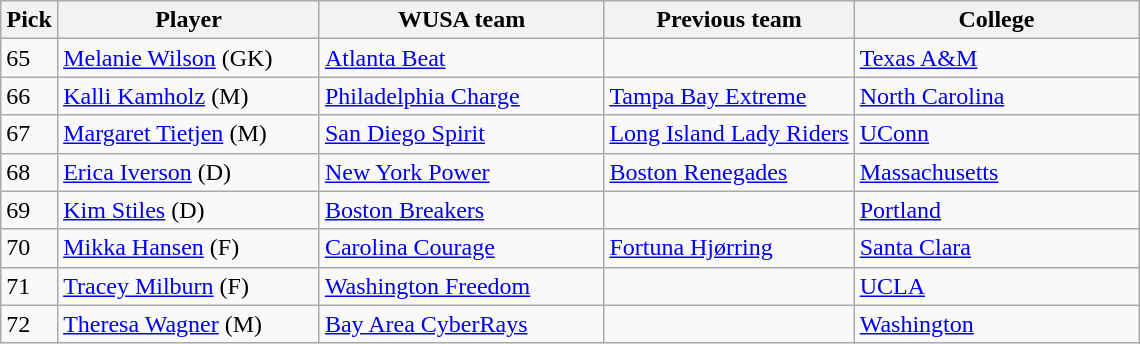<table class="wikitable">
<tr>
<th width="5%">Pick</th>
<th width="23%">Player</th>
<th width="25%">WUSA team</th>
<th width="22%">Previous team</th>
<th width="35%">College</th>
</tr>
<tr>
<td>65</td>
<td><a href='#'>Melanie Wilson</a> (GK)</td>
<td><a href='#'>Atlanta Beat</a></td>
<td></td>
<td><a href='#'>Texas A&M</a></td>
</tr>
<tr>
<td>66</td>
<td><a href='#'>Kalli Kamholz</a> (M)</td>
<td><a href='#'>Philadelphia Charge</a></td>
<td><a href='#'>Tampa Bay Extreme</a></td>
<td><a href='#'>North Carolina</a></td>
</tr>
<tr>
<td>67</td>
<td><a href='#'>Margaret Tietjen</a> (M)</td>
<td><a href='#'>San Diego Spirit</a></td>
<td><a href='#'>Long Island Lady Riders</a></td>
<td><a href='#'>UConn</a></td>
</tr>
<tr>
<td>68</td>
<td><a href='#'>Erica Iverson</a> (D)</td>
<td><a href='#'>New York Power</a></td>
<td><a href='#'>Boston Renegades</a></td>
<td><a href='#'>Massachusetts</a></td>
</tr>
<tr>
<td>69</td>
<td><a href='#'>Kim Stiles</a> (D)</td>
<td><a href='#'>Boston Breakers</a></td>
<td></td>
<td><a href='#'>Portland</a></td>
</tr>
<tr>
<td>70</td>
<td><a href='#'>Mikka Hansen</a> (F)</td>
<td><a href='#'>Carolina Courage</a></td>
<td><a href='#'>Fortuna Hjørring</a></td>
<td><a href='#'>Santa Clara</a></td>
</tr>
<tr>
<td>71</td>
<td><a href='#'>Tracey Milburn</a> (F)</td>
<td><a href='#'>Washington Freedom</a></td>
<td></td>
<td><a href='#'>UCLA</a></td>
</tr>
<tr>
<td>72</td>
<td><a href='#'>Theresa Wagner</a> (M)</td>
<td><a href='#'>Bay Area CyberRays</a></td>
<td></td>
<td><a href='#'>Washington</a></td>
</tr>
</table>
